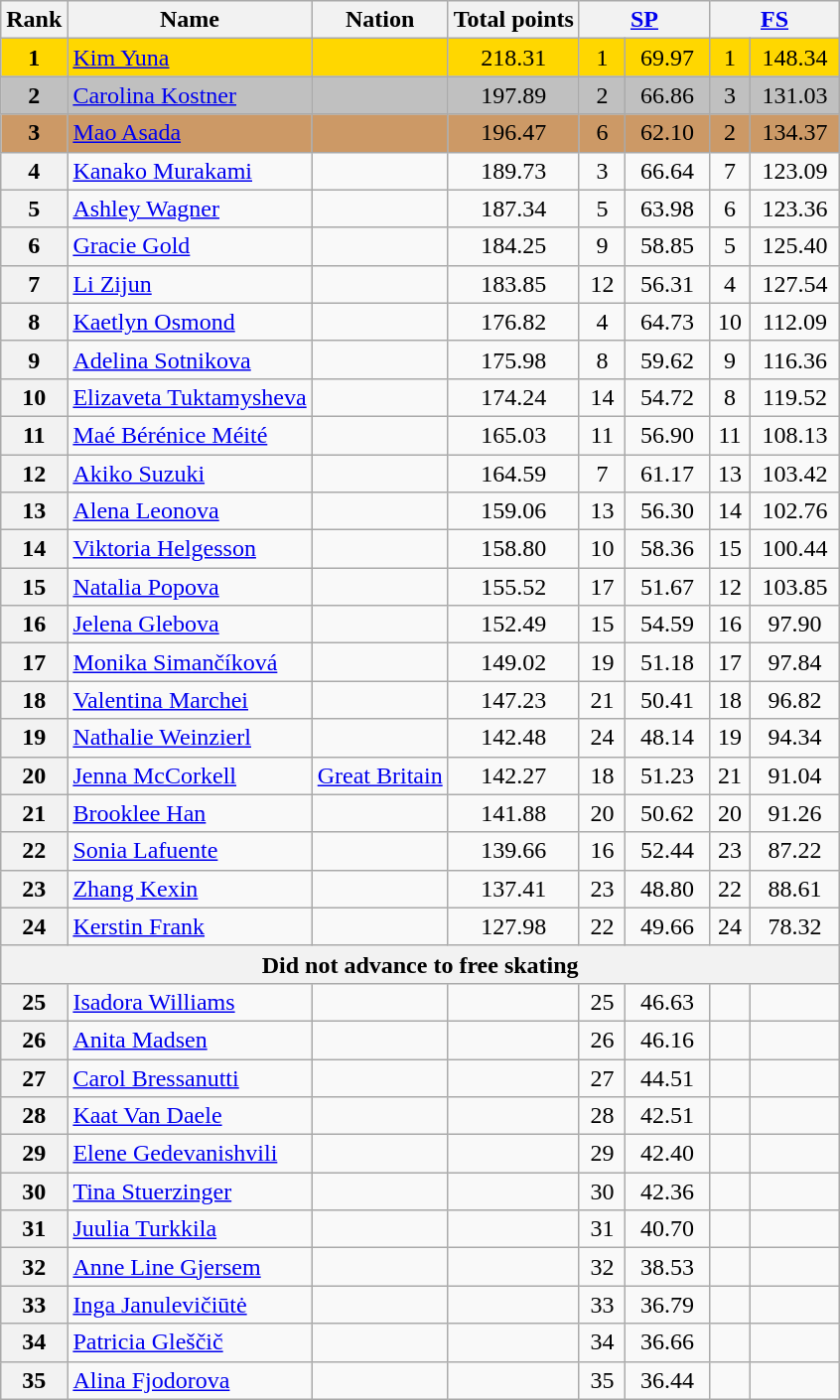<table class="wikitable sortable">
<tr>
<th>Rank</th>
<th>Name</th>
<th>Nation</th>
<th>Total points</th>
<th colspan="2" width="80px"><a href='#'>SP</a></th>
<th colspan="2" width="80px" align="center"><a href='#'>FS</a></th>
</tr>
<tr bgcolor="gold">
<td align="center"><strong>1</strong></td>
<td><a href='#'>Kim Yuna</a></td>
<td></td>
<td align="center">218.31</td>
<td align="center">1</td>
<td align="center">69.97</td>
<td align="center">1</td>
<td align="center">148.34</td>
</tr>
<tr bgcolor="silver">
<td align="center"><strong>2</strong></td>
<td><a href='#'>Carolina Kostner</a></td>
<td></td>
<td align="center">197.89</td>
<td align="center">2</td>
<td align="center">66.86</td>
<td align="center">3</td>
<td align="center">131.03</td>
</tr>
<tr bgcolor="cc9966">
<td align="center"><strong>3</strong></td>
<td><a href='#'>Mao Asada</a></td>
<td></td>
<td align="center">196.47</td>
<td align="center">6</td>
<td align="center">62.10</td>
<td align="center">2</td>
<td align="center">134.37</td>
</tr>
<tr>
<th>4</th>
<td><a href='#'>Kanako Murakami</a></td>
<td></td>
<td align="center">189.73</td>
<td align="center">3</td>
<td align="center">66.64</td>
<td align="center">7</td>
<td align="center">123.09</td>
</tr>
<tr>
<th>5</th>
<td><a href='#'>Ashley Wagner</a></td>
<td></td>
<td align="center">187.34</td>
<td align="center">5</td>
<td align="center">63.98</td>
<td align="center">6</td>
<td align="center">123.36</td>
</tr>
<tr>
<th>6</th>
<td><a href='#'>Gracie Gold</a></td>
<td></td>
<td align="center">184.25</td>
<td align="center">9</td>
<td align="center">58.85</td>
<td align="center">5</td>
<td align="center">125.40</td>
</tr>
<tr>
<th>7</th>
<td><a href='#'>Li Zijun</a></td>
<td></td>
<td align="center">183.85</td>
<td align="center">12</td>
<td align="center">56.31</td>
<td align="center">4</td>
<td align="center">127.54</td>
</tr>
<tr>
<th>8</th>
<td><a href='#'>Kaetlyn Osmond</a></td>
<td></td>
<td align="center">176.82</td>
<td align="center">4</td>
<td align="center">64.73</td>
<td align="center">10</td>
<td align="center">112.09</td>
</tr>
<tr>
<th>9</th>
<td><a href='#'>Adelina Sotnikova</a></td>
<td></td>
<td align="center">175.98</td>
<td align="center">8</td>
<td align="center">59.62</td>
<td align="center">9</td>
<td align="center">116.36</td>
</tr>
<tr>
<th>10</th>
<td><a href='#'>Elizaveta Tuktamysheva</a></td>
<td></td>
<td align="center">174.24</td>
<td align="center">14</td>
<td align="center">54.72</td>
<td align="center">8</td>
<td align="center">119.52</td>
</tr>
<tr>
<th>11</th>
<td><a href='#'>Maé Bérénice Méité</a></td>
<td></td>
<td align="center">165.03</td>
<td align="center">11</td>
<td align="center">56.90</td>
<td align="center">11</td>
<td align="center">108.13</td>
</tr>
<tr>
<th>12</th>
<td><a href='#'>Akiko Suzuki</a></td>
<td></td>
<td align="center">164.59</td>
<td align="center">7</td>
<td align="center">61.17</td>
<td align="center">13</td>
<td align="center">103.42</td>
</tr>
<tr>
<th>13</th>
<td><a href='#'>Alena Leonova</a></td>
<td></td>
<td align="center">159.06</td>
<td align="center">13</td>
<td align="center">56.30</td>
<td align="center">14</td>
<td align="center">102.76</td>
</tr>
<tr>
<th>14</th>
<td><a href='#'>Viktoria Helgesson</a></td>
<td></td>
<td align="center">158.80</td>
<td align="center">10</td>
<td align="center">58.36</td>
<td align="center">15</td>
<td align="center">100.44</td>
</tr>
<tr>
<th>15</th>
<td><a href='#'>Natalia Popova</a></td>
<td></td>
<td align="center">155.52</td>
<td align="center">17</td>
<td align="center">51.67</td>
<td align="center">12</td>
<td align="center">103.85</td>
</tr>
<tr>
<th>16</th>
<td><a href='#'>Jelena Glebova</a></td>
<td></td>
<td align="center">152.49</td>
<td align="center">15</td>
<td align="center">54.59</td>
<td align="center">16</td>
<td align="center">97.90</td>
</tr>
<tr>
<th>17</th>
<td><a href='#'>Monika Simančíková</a></td>
<td></td>
<td align="center">149.02</td>
<td align="center">19</td>
<td align="center">51.18</td>
<td align="center">17</td>
<td align="center">97.84</td>
</tr>
<tr>
<th>18</th>
<td><a href='#'>Valentina Marchei</a></td>
<td></td>
<td align="center">147.23</td>
<td align="center">21</td>
<td align="center">50.41</td>
<td align="center">18</td>
<td align="center">96.82</td>
</tr>
<tr>
<th>19</th>
<td><a href='#'>Nathalie Weinzierl</a></td>
<td></td>
<td align="center">142.48</td>
<td align="center">24</td>
<td align="center">48.14</td>
<td align="center">19</td>
<td align="center">94.34</td>
</tr>
<tr>
<th>20</th>
<td><a href='#'>Jenna McCorkell</a></td>
<td> <a href='#'>Great Britain</a></td>
<td align="center">142.27</td>
<td align="center">18</td>
<td align="center">51.23</td>
<td align="center">21</td>
<td align="center">91.04</td>
</tr>
<tr>
<th>21</th>
<td><a href='#'>Brooklee Han</a></td>
<td></td>
<td align="center">141.88</td>
<td align="center">20</td>
<td align="center">50.62</td>
<td align="center">20</td>
<td align="center">91.26</td>
</tr>
<tr>
<th>22</th>
<td><a href='#'>Sonia Lafuente</a></td>
<td></td>
<td align="center">139.66</td>
<td align="center">16</td>
<td align="center">52.44</td>
<td align="center">23</td>
<td align="center">87.22</td>
</tr>
<tr>
<th>23</th>
<td><a href='#'>Zhang Kexin</a></td>
<td></td>
<td align="center">137.41</td>
<td align="center">23</td>
<td align="center">48.80</td>
<td align="center">22</td>
<td align="center">88.61</td>
</tr>
<tr>
<th>24</th>
<td><a href='#'>Kerstin Frank</a></td>
<td></td>
<td align="center">127.98</td>
<td align="center">22</td>
<td align="center">49.66</td>
<td align="center">24</td>
<td align="center">78.32</td>
</tr>
<tr>
<th colspan="10">Did not advance to free skating</th>
</tr>
<tr>
<th>25</th>
<td><a href='#'>Isadora Williams</a></td>
<td></td>
<td align="center"></td>
<td align="center">25</td>
<td align="center">46.63</td>
<td align="center"></td>
<td align="center"></td>
</tr>
<tr>
<th>26</th>
<td><a href='#'>Anita Madsen</a></td>
<td></td>
<td align="center"></td>
<td align="center">26</td>
<td align="center">46.16</td>
<td align="center"></td>
<td align="center"></td>
</tr>
<tr>
<th>27</th>
<td><a href='#'>Carol Bressanutti</a></td>
<td></td>
<td align="center"></td>
<td align="center">27</td>
<td align="center">44.51</td>
<td align="center"></td>
<td align="center"></td>
</tr>
<tr>
<th>28</th>
<td><a href='#'>Kaat Van Daele</a></td>
<td></td>
<td align="center"></td>
<td align="center">28</td>
<td align="center">42.51</td>
<td align="center"></td>
<td align="center"></td>
</tr>
<tr>
<th>29</th>
<td><a href='#'>Elene Gedevanishvili</a></td>
<td></td>
<td align="center"></td>
<td align="center">29</td>
<td align="center">42.40</td>
<td align="center"></td>
<td align="center"></td>
</tr>
<tr>
<th>30</th>
<td><a href='#'>Tina Stuerzinger</a></td>
<td></td>
<td align="center"></td>
<td align="center">30</td>
<td align="center">42.36</td>
<td align="center"></td>
<td align="center"></td>
</tr>
<tr>
<th>31</th>
<td><a href='#'>Juulia Turkkila</a></td>
<td></td>
<td align="center"></td>
<td align="center">31</td>
<td align="center">40.70</td>
<td align="center"></td>
<td align="center"></td>
</tr>
<tr>
<th>32</th>
<td><a href='#'>Anne Line Gjersem</a></td>
<td></td>
<td align="center"></td>
<td align="center">32</td>
<td align="center">38.53</td>
<td align="center"></td>
<td align="center"></td>
</tr>
<tr>
<th>33</th>
<td><a href='#'>Inga Janulevičiūtė</a></td>
<td></td>
<td align="center"></td>
<td align="center">33</td>
<td align="center">36.79</td>
<td align="center"></td>
<td align="center"></td>
</tr>
<tr>
<th>34</th>
<td><a href='#'>Patricia Gleščič</a></td>
<td></td>
<td align="center"></td>
<td align="center">34</td>
<td align="center">36.66</td>
<td align="center"></td>
<td align="center"></td>
</tr>
<tr>
<th>35</th>
<td><a href='#'>Alina Fjodorova</a></td>
<td></td>
<td align="center"></td>
<td align="center">35</td>
<td align="center">36.44</td>
<td align="center"></td>
<td align="center"></td>
</tr>
</table>
